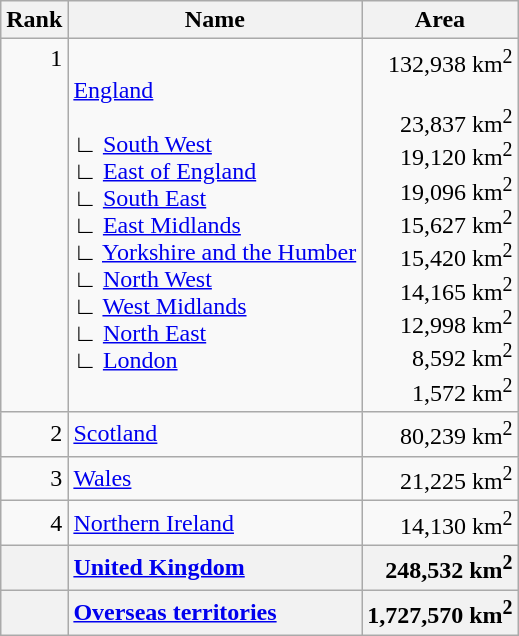<table class="wikitable"  style="text-align:right">
<tr>
<th>Rank</th>
<th>Name</th>
<th>Area</th>
</tr>
<tr>
<td style=vertical-align:top;>1</td>
<td style=text-align:left;><a href='#'>England</a><br><br>∟ <a href='#'>South West</a><br>
∟ <a href='#'>East of England</a><br>
∟ <a href='#'>South East</a><br>
∟ <a href='#'>East Midlands</a><br>
∟ <a href='#'>Yorkshire and the Humber</a><br>
∟ <a href='#'>North West</a><br>
∟ <a href='#'>West Midlands</a><br>
∟ <a href='#'>North East</a><br>
∟ <a href='#'>London</a><br></td>
<td>132,938 km<sup>2</sup><br><br>23,837 km<sup>2</sup><br>
19,120 km<sup>2</sup><br>
19,096 km<sup>2</sup><br>
15,627 km<sup>2</sup><br>
15,420 km<sup>2</sup><br>
14,165 km<sup>2</sup><br>
12,998 km<sup>2</sup><br>
8,592 km<sup>2</sup><br>
1,572 km<sup>2</sup><br></td>
</tr>
<tr>
<td>2</td>
<td style=text-align:left;><a href='#'>Scotland</a></td>
<td>80,239 km<sup>2</sup></td>
</tr>
<tr>
<td>3</td>
<td style=text-align:left;><a href='#'>Wales</a></td>
<td>21,225 km<sup>2</sup></td>
</tr>
<tr>
<td>4</td>
<td style=text-align:left;><a href='#'>Northern Ireland</a></td>
<td>14,130 km<sup>2</sup></td>
</tr>
<tr>
<th></th>
<th style=text-align:left;><a href='#'>United Kingdom</a></th>
<th style=text-align:right;>248,532 km<sup>2</sup></th>
</tr>
<tr>
<th></th>
<th style=text-align:left;><a href='#'>Overseas territories</a></th>
<th style=text-align:right;>1,727,570 km<sup>2</sup></th>
</tr>
</table>
